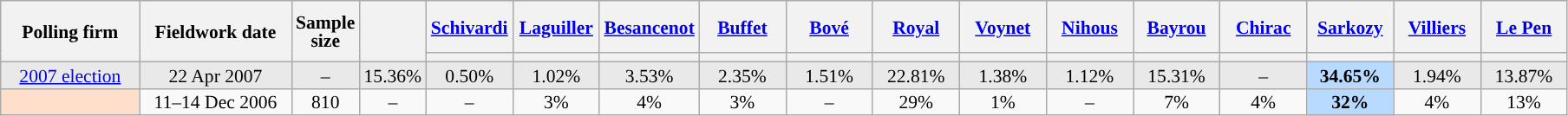<table class="wikitable sortable" style="text-align:center;font-size:90%;line-height:14px;">
<tr style="height:40px;">
<th style="width:100px;" rowspan="2">Polling firm</th>
<th style="width:110px;" rowspan="2">Fieldwork date</th>
<th style="width:35px;" rowspan="2">Sample<br>size</th>
<th style="width:30px;" rowspan="2"></th>
<th class="unsortable" style="width:60px;"><a href='#'>Schivardi</a><br></th>
<th class="unsortable" style="width:60px;"><a href='#'>Laguiller</a><br></th>
<th class="unsortable" style="width:60px;"><a href='#'>Besancenot</a><br></th>
<th class="unsortable" style="width:60px;"><a href='#'>Buffet</a><br></th>
<th class="unsortable" style="width:60px;"><a href='#'>Bové</a><br></th>
<th class="unsortable" style="width:60px;"><a href='#'>Royal</a><br></th>
<th class="unsortable" style="width:60px;"><a href='#'>Voynet</a><br></th>
<th class="unsortable" style="width:60px;"><a href='#'>Nihous</a><br></th>
<th class="unsortable" style="width:60px;"><a href='#'>Bayrou</a><br></th>
<th class="unsortable" style="width:60px;"><a href='#'>Chirac</a><br></th>
<th class="unsortable" style="width:60px;"><a href='#'>Sarkozy</a><br></th>
<th class="unsortable" style="width:60px;"><a href='#'>Villiers</a><br></th>
<th class="unsortable" style="width:60px;"><a href='#'>Le Pen</a><br></th>
</tr>
<tr>
<th style="background:"></th>
<th style="background:"></th>
<th style="background:"></th>
<th style="background:"></th>
<th style="background:"></th>
<th style="background:"></th>
<th style="background:"></th>
<th style="background:"></th>
<th style="background:"></th>
<th style="background:"></th>
<th style="background:"></th>
<th style="background:"></th>
<th style="background:"></th>
</tr>
<tr style="background:#E9E9E9;">
<td><a href='#'>2007 election</a></td>
<td data-sort-value="2007-04-22">22 Apr 2007</td>
<td>–</td>
<td>15.36%</td>
<td>0.50%</td>
<td>1.02%</td>
<td>3.53%</td>
<td>2.35%</td>
<td>1.51%</td>
<td>22.81%</td>
<td>1.38%</td>
<td>1.12%</td>
<td>15.31%</td>
<td>–</td>
<td style="background:#B9DAFF;"><strong>34.65%</strong></td>
<td>1.94%</td>
<td>13.87%</td>
</tr>
<tr>
<td style="background:#FFDFCC;"></td>
<td data-sort-value="2006-12-14">11–14 Dec 2006</td>
<td>810</td>
<td>–</td>
<td>–</td>
<td>3%</td>
<td>4%</td>
<td>3%</td>
<td>–</td>
<td>29%</td>
<td>1%</td>
<td>–</td>
<td>7%</td>
<td>4%</td>
<td style="background:#B9DAFF;"><strong>32%</strong></td>
<td>4%</td>
<td>13%</td>
</tr>
</table>
